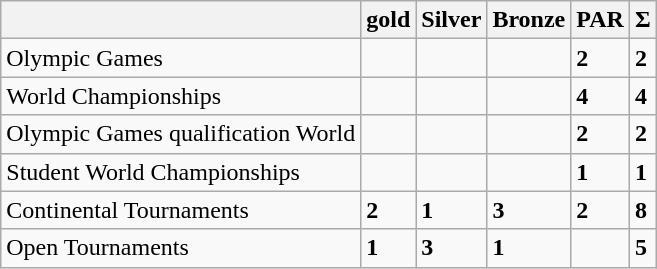<table class="wikitable">
<tr>
<th></th>
<th>gold</th>
<th>Silver</th>
<th>Bronze</th>
<th>PAR</th>
<th>Σ</th>
</tr>
<tr>
<td>Olympic Games</td>
<td></td>
<td></td>
<td></td>
<td><strong>2</strong></td>
<td><strong>2</strong></td>
</tr>
<tr>
<td>World Championships</td>
<td></td>
<td></td>
<td></td>
<td><strong>4</strong></td>
<td><strong>4</strong></td>
</tr>
<tr>
<td>Olympic Games qualification World</td>
<td></td>
<td></td>
<td></td>
<td><strong>2</strong></td>
<td><strong>2</strong></td>
</tr>
<tr>
<td>Student World Championships</td>
<td></td>
<td></td>
<td></td>
<td><strong>1</strong></td>
<td><strong>1</strong></td>
</tr>
<tr>
<td>Continental Tournaments</td>
<td><strong>2</strong></td>
<td><strong>1</strong></td>
<td><strong>3</strong></td>
<td><strong>2</strong></td>
<td><strong>8</strong></td>
</tr>
<tr>
<td>Open Tournaments</td>
<td><strong>1</strong></td>
<td><strong>3</strong></td>
<td><strong>1</strong></td>
<td></td>
<td><strong>5</strong></td>
</tr>
</table>
